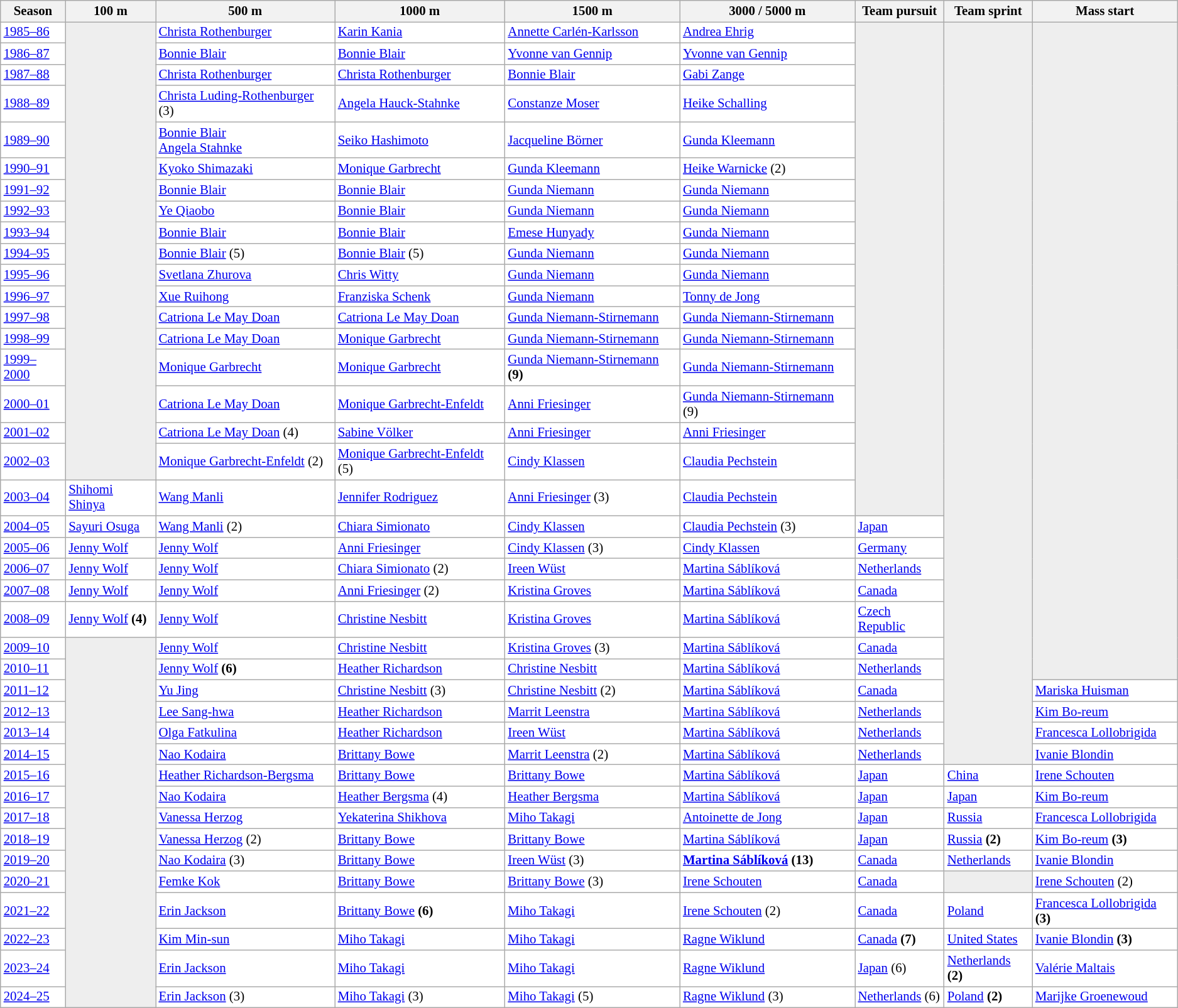<table class="wikitable sortable" style="font-size:87%; text-align:left; border:grey solid 1px; border-collapse:collapse; background:#ffffff">
<tr>
<th>Season</th>
<th>100 m</th>
<th>500 m</th>
<th>1000 m</th>
<th>1500 m</th>
<th>3000 / 5000 m</th>
<th>Team pursuit</th>
<th>Team sprint</th>
<th>Mass start</th>
</tr>
<tr>
<td><a href='#'>1985–86</a></td>
<td bgcolor=#EEEEEE rowspan=18></td>
<td> <a href='#'>Christa Rothenburger</a></td>
<td> <a href='#'>Karin Kania</a></td>
<td> <a href='#'>Annette Carlén-Karlsson</a></td>
<td> <a href='#'>Andrea Ehrig</a></td>
<td bgcolor=#EEEEEE rowspan=19></td>
<td bgcolor=#EEEEEE rowspan=30></td>
<td bgcolor=#EEEEEE rowspan=26></td>
</tr>
<tr>
<td><a href='#'>1986–87</a></td>
<td> <a href='#'>Bonnie Blair</a></td>
<td> <a href='#'>Bonnie Blair</a></td>
<td> <a href='#'>Yvonne van Gennip</a></td>
<td> <a href='#'>Yvonne van Gennip</a></td>
</tr>
<tr>
<td><a href='#'>1987–88</a></td>
<td> <a href='#'>Christa Rothenburger</a></td>
<td> <a href='#'>Christa Rothenburger</a></td>
<td> <a href='#'>Bonnie Blair</a></td>
<td> <a href='#'>Gabi Zange</a></td>
</tr>
<tr>
<td><a href='#'>1988–89</a></td>
<td> <a href='#'>Christa Luding-Rothenburger</a> (3)</td>
<td> <a href='#'>Angela Hauck-Stahnke</a></td>
<td> <a href='#'>Constanze Moser</a></td>
<td> <a href='#'>Heike Schalling</a></td>
</tr>
<tr>
<td><a href='#'>1989–90</a></td>
<td> <a href='#'>Bonnie Blair</a> <br>  <a href='#'>Angela Stahnke</a></td>
<td> <a href='#'>Seiko Hashimoto</a></td>
<td> <a href='#'>Jacqueline Börner</a></td>
<td> <a href='#'>Gunda Kleemann</a></td>
</tr>
<tr>
<td><a href='#'>1990–91</a></td>
<td> <a href='#'>Kyoko Shimazaki</a></td>
<td> <a href='#'>Monique Garbrecht</a></td>
<td> <a href='#'>Gunda Kleemann</a></td>
<td> <a href='#'>Heike Warnicke</a> (2)</td>
</tr>
<tr>
<td><a href='#'>1991–92</a></td>
<td> <a href='#'>Bonnie Blair</a></td>
<td> <a href='#'>Bonnie Blair</a></td>
<td> <a href='#'>Gunda Niemann</a></td>
<td> <a href='#'>Gunda Niemann</a></td>
</tr>
<tr>
<td><a href='#'>1992–93</a></td>
<td> <a href='#'>Ye Qiaobo</a></td>
<td> <a href='#'>Bonnie Blair</a></td>
<td> <a href='#'>Gunda Niemann</a></td>
<td> <a href='#'>Gunda Niemann</a></td>
</tr>
<tr>
<td><a href='#'>1993–94</a></td>
<td> <a href='#'>Bonnie Blair</a></td>
<td> <a href='#'>Bonnie Blair</a></td>
<td> <a href='#'>Emese Hunyady</a></td>
<td> <a href='#'>Gunda Niemann</a></td>
</tr>
<tr>
<td><a href='#'>1994–95</a></td>
<td> <a href='#'>Bonnie Blair</a> (5)</td>
<td> <a href='#'>Bonnie Blair</a> (5)</td>
<td> <a href='#'>Gunda Niemann</a></td>
<td> <a href='#'>Gunda Niemann</a></td>
</tr>
<tr>
<td><a href='#'>1995–96</a></td>
<td> <a href='#'>Svetlana Zhurova</a></td>
<td> <a href='#'>Chris Witty</a></td>
<td> <a href='#'>Gunda Niemann</a></td>
<td> <a href='#'>Gunda Niemann</a></td>
</tr>
<tr>
<td><a href='#'>1996–97</a></td>
<td> <a href='#'>Xue Ruihong</a></td>
<td> <a href='#'>Franziska Schenk</a></td>
<td> <a href='#'>Gunda Niemann</a></td>
<td> <a href='#'>Tonny de Jong</a></td>
</tr>
<tr>
<td><a href='#'>1997–98</a></td>
<td> <a href='#'>Catriona Le May Doan</a></td>
<td> <a href='#'>Catriona Le May Doan</a></td>
<td> <a href='#'>Gunda Niemann-Stirnemann</a></td>
<td> <a href='#'>Gunda Niemann-Stirnemann</a></td>
</tr>
<tr>
<td><a href='#'>1998–99</a></td>
<td> <a href='#'>Catriona Le May Doan</a></td>
<td> <a href='#'>Monique Garbrecht</a></td>
<td> <a href='#'>Gunda Niemann-Stirnemann</a></td>
<td> <a href='#'>Gunda Niemann-Stirnemann</a></td>
</tr>
<tr>
<td><a href='#'>1999–2000</a></td>
<td> <a href='#'>Monique Garbrecht</a></td>
<td> <a href='#'>Monique Garbrecht</a></td>
<td> <a href='#'>Gunda Niemann-Stirnemann</a> <strong>(9)</strong></td>
<td> <a href='#'>Gunda Niemann-Stirnemann</a></td>
</tr>
<tr>
<td><a href='#'>2000–01</a></td>
<td> <a href='#'>Catriona Le May Doan</a></td>
<td> <a href='#'>Monique Garbrecht-Enfeldt</a></td>
<td> <a href='#'>Anni Friesinger</a></td>
<td> <a href='#'>Gunda Niemann-Stirnemann</a> (9)</td>
</tr>
<tr>
<td><a href='#'>2001–02</a></td>
<td> <a href='#'>Catriona Le May Doan</a> (4)</td>
<td> <a href='#'>Sabine Völker</a></td>
<td> <a href='#'>Anni Friesinger</a></td>
<td> <a href='#'>Anni Friesinger</a></td>
</tr>
<tr>
<td><a href='#'>2002–03</a></td>
<td> <a href='#'>Monique Garbrecht-Enfeldt</a> (2)</td>
<td> <a href='#'>Monique Garbrecht-Enfeldt</a> (5)</td>
<td> <a href='#'>Cindy Klassen</a></td>
<td> <a href='#'>Claudia Pechstein</a></td>
</tr>
<tr>
<td><a href='#'>2003–04</a></td>
<td> <a href='#'>Shihomi Shinya</a></td>
<td> <a href='#'>Wang Manli</a></td>
<td> <a href='#'>Jennifer Rodriguez</a></td>
<td> <a href='#'>Anni Friesinger</a> (3)</td>
<td> <a href='#'>Claudia Pechstein</a></td>
</tr>
<tr>
<td><a href='#'>2004–05</a></td>
<td> <a href='#'>Sayuri Osuga</a></td>
<td> <a href='#'>Wang Manli</a> (2)</td>
<td> <a href='#'>Chiara Simionato</a></td>
<td> <a href='#'>Cindy Klassen</a></td>
<td> <a href='#'>Claudia Pechstein</a> (3)</td>
<td> <a href='#'>Japan</a></td>
</tr>
<tr>
<td><a href='#'>2005–06</a></td>
<td> <a href='#'>Jenny Wolf</a></td>
<td> <a href='#'>Jenny Wolf</a></td>
<td> <a href='#'>Anni Friesinger</a></td>
<td> <a href='#'>Cindy Klassen</a> (3)</td>
<td> <a href='#'>Cindy Klassen</a></td>
<td> <a href='#'>Germany</a></td>
</tr>
<tr>
<td><a href='#'>2006–07</a></td>
<td> <a href='#'>Jenny Wolf</a></td>
<td> <a href='#'>Jenny Wolf</a></td>
<td> <a href='#'>Chiara Simionato</a> (2)</td>
<td> <a href='#'>Ireen Wüst</a></td>
<td> <a href='#'>Martina Sáblíková</a></td>
<td> <a href='#'>Netherlands</a></td>
</tr>
<tr>
<td><a href='#'>2007–08</a></td>
<td> <a href='#'>Jenny Wolf</a></td>
<td> <a href='#'>Jenny Wolf</a></td>
<td> <a href='#'>Anni Friesinger</a> (2)</td>
<td> <a href='#'>Kristina Groves</a></td>
<td> <a href='#'>Martina Sáblíková</a></td>
<td> <a href='#'>Canada</a></td>
</tr>
<tr>
<td><a href='#'>2008–09</a></td>
<td> <a href='#'>Jenny Wolf</a> <strong>(4)</strong></td>
<td> <a href='#'>Jenny Wolf</a></td>
<td> <a href='#'>Christine Nesbitt</a></td>
<td> <a href='#'>Kristina Groves</a></td>
<td> <a href='#'>Martina Sáblíková</a></td>
<td> <a href='#'>Czech Republic</a></td>
</tr>
<tr>
<td><a href='#'>2009–10</a></td>
<td bgcolor=#EEEEEE rowspan=16></td>
<td> <a href='#'>Jenny Wolf</a></td>
<td> <a href='#'>Christine Nesbitt</a></td>
<td> <a href='#'>Kristina Groves</a> (3)</td>
<td> <a href='#'>Martina Sáblíková</a></td>
<td> <a href='#'>Canada</a></td>
</tr>
<tr>
<td><a href='#'>2010–11</a></td>
<td> <a href='#'>Jenny Wolf</a> <strong>(6)</strong></td>
<td> <a href='#'>Heather Richardson</a></td>
<td> <a href='#'>Christine Nesbitt</a></td>
<td> <a href='#'>Martina Sáblíková</a></td>
<td> <a href='#'>Netherlands</a></td>
</tr>
<tr>
<td><a href='#'>2011–12</a></td>
<td> <a href='#'>Yu Jing</a></td>
<td> <a href='#'>Christine Nesbitt</a> (3)</td>
<td> <a href='#'>Christine Nesbitt</a> (2)</td>
<td> <a href='#'>Martina Sáblíková</a></td>
<td> <a href='#'>Canada</a></td>
<td> <a href='#'>Mariska Huisman</a></td>
</tr>
<tr>
<td><a href='#'>2012–13</a></td>
<td> <a href='#'>Lee Sang-hwa</a></td>
<td> <a href='#'>Heather Richardson</a></td>
<td> <a href='#'>Marrit Leenstra</a></td>
<td> <a href='#'>Martina Sáblíková</a></td>
<td> <a href='#'>Netherlands</a></td>
<td> <a href='#'>Kim Bo-reum</a></td>
</tr>
<tr>
<td><a href='#'>2013–14</a></td>
<td> <a href='#'>Olga Fatkulina</a></td>
<td> <a href='#'>Heather Richardson</a></td>
<td> <a href='#'>Ireen Wüst</a></td>
<td> <a href='#'>Martina Sáblíková</a></td>
<td> <a href='#'>Netherlands</a></td>
<td> <a href='#'>Francesca Lollobrigida</a></td>
</tr>
<tr>
<td><a href='#'>2014–15</a></td>
<td> <a href='#'>Nao Kodaira</a></td>
<td> <a href='#'>Brittany Bowe</a></td>
<td> <a href='#'>Marrit Leenstra</a> (2)</td>
<td> <a href='#'>Martina Sáblíková</a></td>
<td> <a href='#'>Netherlands</a></td>
<td> <a href='#'>Ivanie Blondin</a></td>
</tr>
<tr>
<td><a href='#'>2015–16</a></td>
<td> <a href='#'>Heather Richardson-Bergsma</a></td>
<td> <a href='#'>Brittany Bowe</a></td>
<td> <a href='#'>Brittany Bowe</a></td>
<td> <a href='#'>Martina Sáblíková</a></td>
<td> <a href='#'>Japan</a></td>
<td> <a href='#'>China</a></td>
<td> <a href='#'>Irene Schouten</a></td>
</tr>
<tr>
<td><a href='#'>2016–17</a></td>
<td> <a href='#'>Nao Kodaira</a></td>
<td> <a href='#'>Heather Bergsma</a> (4)</td>
<td> <a href='#'>Heather Bergsma</a></td>
<td> <a href='#'>Martina Sáblíková</a></td>
<td> <a href='#'>Japan</a></td>
<td> <a href='#'>Japan</a></td>
<td> <a href='#'>Kim Bo-reum</a></td>
</tr>
<tr>
<td><a href='#'>2017–18</a></td>
<td> <a href='#'>Vanessa Herzog</a></td>
<td> <a href='#'>Yekaterina Shikhova</a></td>
<td> <a href='#'>Miho Takagi</a></td>
<td> <a href='#'>Antoinette de Jong</a></td>
<td> <a href='#'>Japan</a></td>
<td> <a href='#'>Russia</a></td>
<td> <a href='#'>Francesca Lollobrigida</a></td>
</tr>
<tr>
<td><a href='#'>2018–19</a></td>
<td> <a href='#'>Vanessa Herzog</a> (2)</td>
<td> <a href='#'>Brittany Bowe</a></td>
<td> <a href='#'>Brittany Bowe</a></td>
<td> <a href='#'>Martina Sáblíková</a></td>
<td> <a href='#'>Japan</a></td>
<td> <a href='#'>Russia</a> <strong>(2)</strong></td>
<td> <a href='#'>Kim Bo-reum</a> <strong>(3)</strong></td>
</tr>
<tr>
<td><a href='#'>2019–20</a></td>
<td> <a href='#'>Nao Kodaira</a> (3)</td>
<td> <a href='#'>Brittany Bowe</a></td>
<td> <a href='#'>Ireen Wüst</a> (3)</td>
<td><strong> <a href='#'>Martina Sáblíková</a> (13)</strong></td>
<td> <a href='#'>Canada</a></td>
<td> <a href='#'>Netherlands</a></td>
<td> <a href='#'>Ivanie Blondin</a></td>
</tr>
<tr>
<td><a href='#'>2020–21</a></td>
<td> <a href='#'>Femke Kok</a></td>
<td> <a href='#'>Brittany Bowe</a></td>
<td> <a href='#'>Brittany Bowe</a> (3)</td>
<td> <a href='#'>Irene Schouten</a></td>
<td> <a href='#'>Canada</a></td>
<td bgcolor=#EEEEEE rowspan=1></td>
<td> <a href='#'>Irene Schouten</a> (2)</td>
</tr>
<tr>
<td><a href='#'>2021–22</a></td>
<td> <a href='#'>Erin Jackson</a></td>
<td> <a href='#'>Brittany Bowe</a> <strong>(6)</strong></td>
<td> <a href='#'>Miho Takagi</a></td>
<td> <a href='#'>Irene Schouten</a> (2)</td>
<td> <a href='#'>Canada</a></td>
<td> <a href='#'>Poland</a></td>
<td> <a href='#'>Francesca Lollobrigida</a> <strong>(3)</strong></td>
</tr>
<tr>
<td><a href='#'>2022–23</a></td>
<td> <a href='#'>Kim Min-sun</a></td>
<td> <a href='#'>Miho Takagi</a></td>
<td> <a href='#'>Miho Takagi</a></td>
<td> <a href='#'>Ragne Wiklund</a></td>
<td> <a href='#'>Canada</a> <strong>(7)</strong></td>
<td> <a href='#'>United States</a></td>
<td> <a href='#'>Ivanie Blondin</a> <strong>(3)</strong></td>
</tr>
<tr>
<td><a href='#'>2023–24</a></td>
<td> <a href='#'>Erin Jackson</a></td>
<td> <a href='#'>Miho Takagi</a></td>
<td> <a href='#'>Miho Takagi</a></td>
<td> <a href='#'>Ragne Wiklund</a></td>
<td> <a href='#'>Japan</a> (6)</td>
<td> <a href='#'>Netherlands</a> <strong>(2)</strong></td>
<td> <a href='#'>Valérie Maltais</a></td>
</tr>
<tr>
<td><a href='#'>2024–25</a></td>
<td> <a href='#'>Erin Jackson</a> (3)</td>
<td> <a href='#'>Miho Takagi</a> (3)</td>
<td> <a href='#'>Miho Takagi</a> (5)</td>
<td> <a href='#'>Ragne Wiklund</a> (3)</td>
<td> <a href='#'>Netherlands</a> (6)</td>
<td> <a href='#'>Poland</a> <strong>(2)</strong></td>
<td> <a href='#'>Marijke Groenewoud</a></td>
</tr>
</table>
